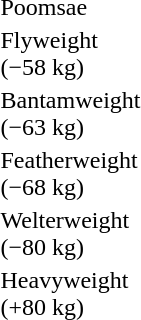<table>
<tr>
<td rowspan=2>Poomsae<br></td>
<td rowspan=2></td>
<td rowspan=2></td>
<td></td>
</tr>
<tr>
<td></td>
</tr>
<tr>
<td rowspan=2>Flyweight<br>(−58 kg) </td>
<td rowspan=2></td>
<td rowspan=2></td>
<td></td>
</tr>
<tr>
<td></td>
</tr>
<tr>
<td rowspan=2>Bantamweight<br>(−63 kg) </td>
<td rowspan=2></td>
<td rowspan=2></td>
<td></td>
</tr>
<tr>
<td></td>
</tr>
<tr>
<td rowspan=2>Featherweight<br>(−68 kg) </td>
<td rowspan=2></td>
<td rowspan=2></td>
<td></td>
</tr>
<tr>
<td></td>
</tr>
<tr>
<td rowspan=2>Welterweight<br>(−80 kg) </td>
<td rowspan=2></td>
<td rowspan=2></td>
<td></td>
</tr>
<tr>
<td></td>
</tr>
<tr>
<td rowspan=2>Heavyweight<br>(+80 kg) </td>
<td rowspan=2></td>
<td rowspan=2></td>
<td></td>
</tr>
<tr>
<td></td>
</tr>
</table>
